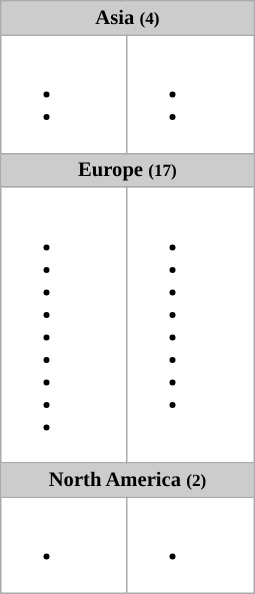<table class="wikitable plainrowheaders" style="background:#fff; font-size:86%; line-height:15px; border:grey solid 1px; border-collapse:collapse;">
<tr style="background:#ccc; text-align:center;">
<th colspan="2" style="background:#ccc;">Asia <small>(4)</small></th>
</tr>
<tr style="vertical-align:top;">
<td style="width:33%;"><br><ul><li></li><li></li></ul></td>
<td style="width:33%;"><br><ul><li></li><li></li></ul></td>
</tr>
<tr>
<th colspan="2" style="background:#ccc;">Europe <small>(17)</small></th>
</tr>
<tr style="vertical-align:top;">
<td style="width:33%;"><br><ul><li></li><li></li><li></li><li></li><li></li><li></li><li></li><li></li><li></li></ul></td>
<td style="width:33%;"><br><ul><li></li><li></li><li></li><li></li><li></li><li></li><li></li><li></li></ul></td>
</tr>
<tr>
<th colspan="2" style="background:#ccc;">North America <small>(2)</small></th>
</tr>
<tr style="vertical-align:top;">
<td style="width:33%;"><br><ul><li></li></ul></td>
<td style="width:33%;"><br><ul><li></li></ul></td>
</tr>
</table>
